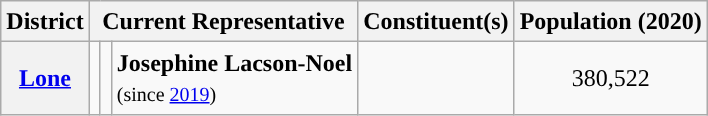<table class="wikitable sortable" style="margin: 1em auto; font-size:100%; line-height:20px; text-align:center">
<tr>
<th>District</th>
<th colspan="3">Current Representative</th>
<th>Constituent(s)</th>
<th>Population (2020)</th>
</tr>
<tr>
<th><a href='#'>Lone</a></th>
<td style="background:"></td>
<td></td>
<td style="text-align:left;"><strong>Josephine Lacson-Noel</strong><br><small>(since <a href='#'>2019</a>)</small></td>
<td></td>
<td>380,522</td>
</tr>
</table>
